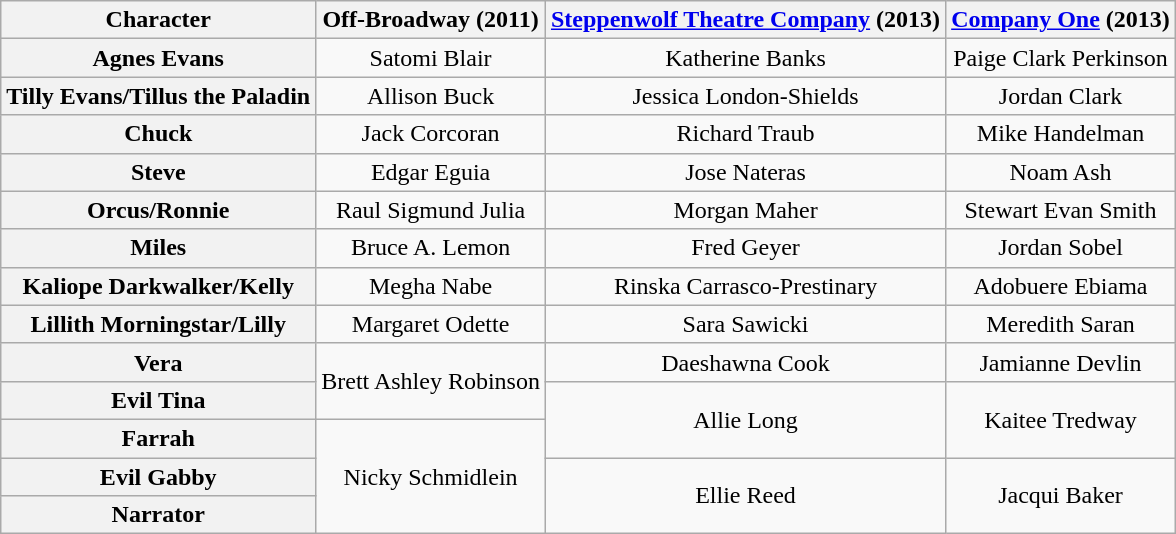<table class="wikitable">
<tr>
<th>Character</th>
<th>Off-Broadway (2011)</th>
<th><a href='#'>Steppenwolf Theatre Company</a> (2013)</th>
<th><a href='#'>Company One</a> (2013)</th>
</tr>
<tr>
<th>Agnes Evans</th>
<td align="center">Satomi Blair</td>
<td align="center">Katherine Banks</td>
<td align="center">Paige Clark Perkinson</td>
</tr>
<tr>
<th>Tilly Evans/Tillus the Paladin</th>
<td align="center">Allison Buck</td>
<td align="center">Jessica London-Shields</td>
<td align="center">Jordan Clark</td>
</tr>
<tr>
<th>Chuck</th>
<td align="center">Jack Corcoran</td>
<td align="center">Richard Traub</td>
<td align="center">Mike Handelman</td>
</tr>
<tr>
<th>Steve</th>
<td align="center">Edgar Eguia</td>
<td align="center">Jose Nateras</td>
<td align="center">Noam Ash</td>
</tr>
<tr>
<th>Orcus/Ronnie</th>
<td align="center">Raul Sigmund Julia</td>
<td align="center">Morgan Maher</td>
<td align="center">Stewart Evan Smith</td>
</tr>
<tr>
<th>Miles</th>
<td align="center">Bruce A. Lemon</td>
<td align="center">Fred Geyer</td>
<td align="center">Jordan Sobel</td>
</tr>
<tr>
<th>Kaliope Darkwalker/Kelly</th>
<td align="center">Megha Nabe</td>
<td align="center">Rinska Carrasco-Prestinary</td>
<td align="center">Adobuere Ebiama</td>
</tr>
<tr>
<th>Lillith Morningstar/Lilly</th>
<td align="center">Margaret Odette</td>
<td align="center">Sara Sawicki</td>
<td align="center">Meredith Saran</td>
</tr>
<tr>
<th>Vera</th>
<td rowspan="2" align="center">Brett Ashley Robinson</td>
<td align="center">Daeshawna Cook</td>
<td align="center">Jamianne Devlin</td>
</tr>
<tr>
<th>Evil Tina</th>
<td rowspan="2" align="center">Allie Long</td>
<td rowspan="2" align="center">Kaitee Tredway</td>
</tr>
<tr>
<th>Farrah</th>
<td rowspan="3" align="center">Nicky Schmidlein</td>
</tr>
<tr>
<th>Evil Gabby</th>
<td rowspan="2" align="center">Ellie Reed</td>
<td rowspan="2" align="center">Jacqui Baker</td>
</tr>
<tr>
<th>Narrator</th>
</tr>
</table>
